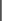<table cellpadding="5">
<tr>
<td valign="top" width=25em></td>
<td valign="top" width=25em></td>
<td valign="top" width=25em></td>
</tr>
<tr>
<td valign="top" width=25em></td>
<td valign="top" width=25em></td>
<td valign="top" width=25em></td>
</tr>
<tr>
<td valign="top" width=25em></td>
<td valign="top" width=25em></td>
<td valign="top" width=25em></td>
</tr>
<tr>
<td valign="top" width=25em></td>
<td valign="top" width=25em></td>
<td valign="top" width=25em></td>
</tr>
<tr>
<td valign="top" width=25em></td>
<td valign="top" width=25em></td>
<td valign="top" width=25em></td>
</tr>
<tr>
<td valign="top" width=25em></td>
<td valign="top" width=25em></td>
<td valign="top" width=25em></td>
</tr>
<tr>
<td valign="top" width=25em></td>
<td valign="top" width=25em></td>
<td valign="top" width=25em>|</td>
</tr>
<tr>
<td valign="top" width=25em></td>
<td valign="top" width=25em></td>
<td valign="top" width=25em></td>
</tr>
<tr>
<td valign="top" width=25em></td>
<td valign="top" width=25em></td>
<td valign="top" width=25em></td>
</tr>
<tr>
<td valign="top" width=25em></td>
</tr>
</table>
